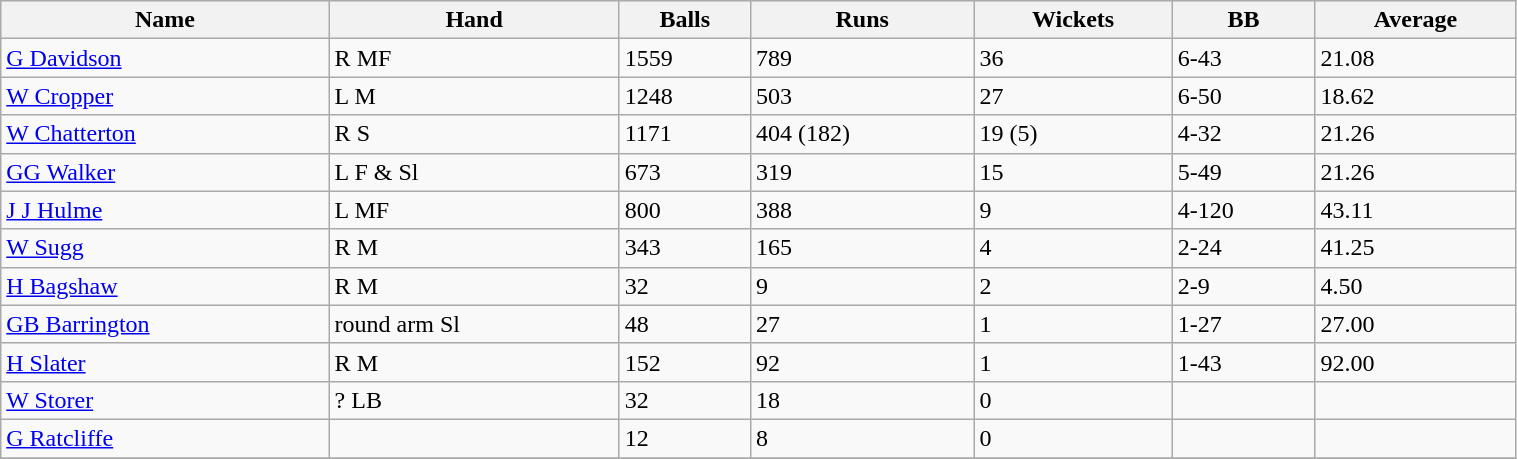<table class="wikitable sortable" width="80%">
<tr bgcolor="#efefef">
<th>Name</th>
<th>Hand</th>
<th>Balls</th>
<th>Runs</th>
<th>Wickets</th>
<th>BB</th>
<th>Average</th>
</tr>
<tr>
<td><a href='#'>G Davidson</a></td>
<td>R MF</td>
<td>1559</td>
<td>789</td>
<td>36</td>
<td>6-43</td>
<td>21.08</td>
</tr>
<tr>
<td><a href='#'>W Cropper</a></td>
<td>L M</td>
<td>1248</td>
<td>503</td>
<td>27</td>
<td>6-50</td>
<td>18.62</td>
</tr>
<tr>
<td><a href='#'>W Chatterton</a></td>
<td>R S</td>
<td>1171</td>
<td>404 (182)</td>
<td>19 (5)</td>
<td>4-32</td>
<td>21.26</td>
</tr>
<tr>
<td><a href='#'>GG Walker</a></td>
<td>L F & Sl</td>
<td>673</td>
<td>319</td>
<td>15</td>
<td>5-49</td>
<td>21.26</td>
</tr>
<tr>
<td><a href='#'>J J Hulme</a></td>
<td>L MF</td>
<td>800</td>
<td>388</td>
<td>9</td>
<td>4-120</td>
<td>43.11</td>
</tr>
<tr>
<td><a href='#'>W Sugg</a></td>
<td>R M</td>
<td>343</td>
<td>165</td>
<td>4</td>
<td>2-24</td>
<td>41.25</td>
</tr>
<tr>
<td><a href='#'>H Bagshaw</a></td>
<td>R M</td>
<td>32</td>
<td>9</td>
<td>2</td>
<td>2-9</td>
<td>4.50</td>
</tr>
<tr>
<td><a href='#'>GB Barrington</a></td>
<td>round arm Sl</td>
<td>48</td>
<td>27</td>
<td>1</td>
<td>1-27</td>
<td>27.00</td>
</tr>
<tr>
<td><a href='#'>H Slater</a></td>
<td>R M</td>
<td>152</td>
<td>92</td>
<td>1</td>
<td>1-43</td>
<td>92.00</td>
</tr>
<tr>
<td><a href='#'>W Storer</a></td>
<td>? LB</td>
<td>32</td>
<td>18</td>
<td>0</td>
<td></td>
<td></td>
</tr>
<tr>
<td><a href='#'>G Ratcliffe</a></td>
<td></td>
<td>12</td>
<td>8</td>
<td>0</td>
<td></td>
<td></td>
</tr>
<tr>
</tr>
</table>
